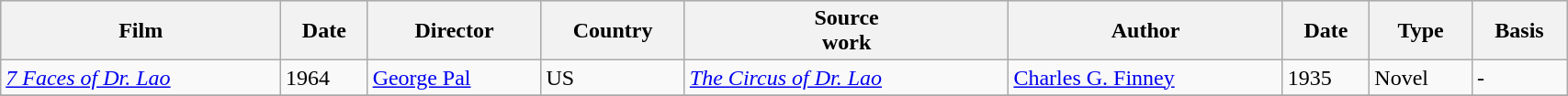<table class="wikitable" style=width:90%>
<tr bgcolor="#CCCCCC">
<th>Film</th>
<th>Date</th>
<th>Director</th>
<th>Country</th>
<th>Source<br>work</th>
<th>Author</th>
<th>Date</th>
<th>Type</th>
<th>Basis</th>
</tr>
<tr>
<td><em><a href='#'>7 Faces of Dr. Lao</a></em></td>
<td>1964</td>
<td><a href='#'>George Pal</a></td>
<td>US</td>
<td><em><a href='#'>The Circus of Dr. Lao</a></em></td>
<td><a href='#'>Charles G. Finney</a></td>
<td>1935</td>
<td>Novel</td>
<td>-</td>
</tr>
<tr>
</tr>
</table>
